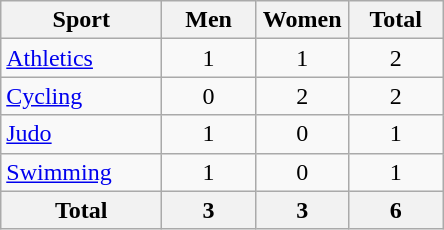<table class="wikitable sortable" style="text-align:center;">
<tr>
<th width=100>Sport</th>
<th width=55>Men</th>
<th width=55>Women</th>
<th width=55>Total</th>
</tr>
<tr>
<td align=left><a href='#'>Athletics</a></td>
<td>1</td>
<td>1</td>
<td>2</td>
</tr>
<tr>
<td align=left><a href='#'>Cycling</a></td>
<td>0</td>
<td>2</td>
<td>2</td>
</tr>
<tr>
<td align=left><a href='#'>Judo</a></td>
<td>1</td>
<td>0</td>
<td>1</td>
</tr>
<tr>
<td align=left><a href='#'>Swimming</a></td>
<td>1</td>
<td>0</td>
<td>1</td>
</tr>
<tr>
<th>Total</th>
<th>3</th>
<th>3</th>
<th>6</th>
</tr>
</table>
